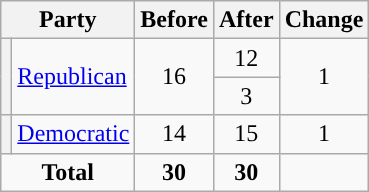<table class="wikitable" style="text-align:center;">
<tr>
<th colspan="2">Party</th>
<th>Before</th>
<th>After</th>
<th>Change</th>
</tr>
<tr>
<th rowspan=2 style="background-color:"></th>
<td rowspan=2 style="text-align:left;"><a href='#'>Republican</a></td>
<td rowspan=2 >16</td>
<td>12</td>
<td rowspan=2> 1</td>
</tr>
<tr>
<td>3</td>
</tr>
<tr>
<th style="background-color:"></th>
<td style="text-align:left;"><a href='#'>Democratic</a></td>
<td>14</td>
<td>15</td>
<td> 1</td>
</tr>
<tr>
<td colspan="2"><strong>Total</strong></td>
<td><strong>30</strong></td>
<td><strong>30</strong></td>
<td></td>
</tr>
</table>
